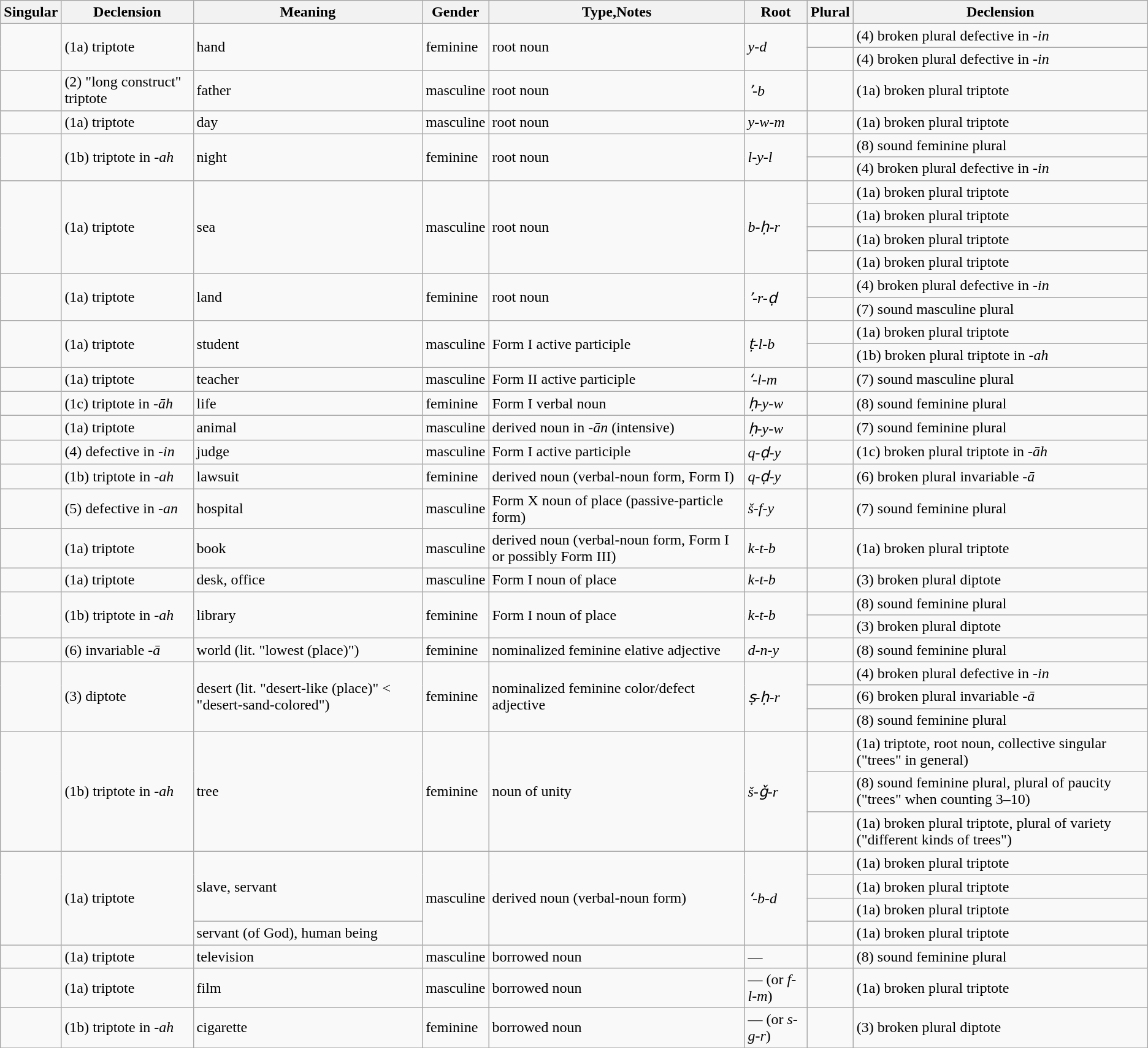<table class="wikitable">
<tr>
<th>Singular</th>
<th>Declension</th>
<th>Meaning</th>
<th>Gender</th>
<th>Type,Notes</th>
<th>Root</th>
<th>Plural</th>
<th>Declension</th>
</tr>
<tr>
<td rowspan="2"><em></em></td>
<td rowspan="2">(1a) triptote</td>
<td rowspan="2">hand</td>
<td rowspan="2">feminine</td>
<td rowspan="2">root noun</td>
<td rowspan="2"><em>y-d</em></td>
<td><em></em></td>
<td>(4) broken plural defective in <em>-in</em></td>
</tr>
<tr>
<td><em></em></td>
<td>(4) broken plural defective in <em>-in</em></td>
</tr>
<tr>
<td><em></em></td>
<td>(2) "long construct" triptote</td>
<td>father</td>
<td>masculine</td>
<td>root noun</td>
<td><em>ʼ-b</em></td>
<td><em></em></td>
<td>(1a) broken plural triptote</td>
</tr>
<tr>
<td><em></em></td>
<td>(1a) triptote</td>
<td>day</td>
<td>masculine</td>
<td>root noun</td>
<td><em>y-w-m</em></td>
<td><em></em></td>
<td>(1a) broken plural triptote</td>
</tr>
<tr>
<td rowspan="2"><em></em></td>
<td rowspan="2">(1b) triptote in <em>-ah</em></td>
<td rowspan="2">night</td>
<td rowspan="2">feminine</td>
<td rowspan="2">root noun</td>
<td rowspan="2"><em>l-y-l</em></td>
<td><em></em></td>
<td>(8) sound feminine plural</td>
</tr>
<tr>
<td><em></em></td>
<td>(4) broken plural defective in <em>-in</em></td>
</tr>
<tr>
<td rowspan="4"><em></em></td>
<td rowspan="4">(1a) triptote</td>
<td rowspan="4">sea</td>
<td rowspan="4">masculine</td>
<td rowspan="4">root noun</td>
<td rowspan="4"><em>b-ḥ-r</em></td>
<td><em></em></td>
<td>(1a) broken plural triptote</td>
</tr>
<tr>
<td><em></em></td>
<td>(1a) broken plural triptote</td>
</tr>
<tr>
<td><em></em></td>
<td>(1a) broken plural triptote</td>
</tr>
<tr>
<td><em></em></td>
<td>(1a) broken plural triptote</td>
</tr>
<tr>
<td rowspan="2"><em></em></td>
<td rowspan="2">(1a) triptote</td>
<td rowspan="2">land</td>
<td rowspan="2">feminine</td>
<td rowspan="2">root noun</td>
<td rowspan="2"><em>ʼ-r-ḍ</em></td>
<td><em></em></td>
<td>(4) broken plural defective in <em>-in</em></td>
</tr>
<tr>
<td><em></em></td>
<td>(7) sound masculine plural</td>
</tr>
<tr>
<td rowspan="2"><em></em></td>
<td rowspan="2">(1a) triptote</td>
<td rowspan="2">student</td>
<td rowspan="2">masculine</td>
<td rowspan="2">Form I active participle</td>
<td rowspan="2"><em>ṭ-l-b</em></td>
<td><em></em></td>
<td>(1a) broken plural triptote</td>
</tr>
<tr>
<td><em></em></td>
<td>(1b) broken plural triptote in <em>-ah</em></td>
</tr>
<tr>
<td><em></em></td>
<td>(1a) triptote</td>
<td>teacher</td>
<td>masculine</td>
<td>Form II active participle</td>
<td><em>ʻ-l-m</em></td>
<td><em></em></td>
<td>(7) sound masculine plural</td>
</tr>
<tr>
<td><em></em></td>
<td>(1c) triptote in <em>-āh</em></td>
<td>life</td>
<td>feminine</td>
<td>Form I verbal noun</td>
<td><em>ḥ-y-w</em></td>
<td><em></em></td>
<td>(8) sound feminine plural</td>
</tr>
<tr>
<td><em></em></td>
<td>(1a) triptote</td>
<td>animal</td>
<td>masculine</td>
<td>derived noun in <em>-ān</em> (intensive)</td>
<td><em>ḥ-y-w</em></td>
<td><em></em></td>
<td>(7) sound feminine plural</td>
</tr>
<tr>
<td><em></em></td>
<td>(4) defective in <em>-in</em></td>
<td>judge</td>
<td>masculine</td>
<td>Form I active participle</td>
<td><em>q-ḍ-y</em></td>
<td><em></em></td>
<td>(1c) broken plural triptote in <em>-āh</em></td>
</tr>
<tr>
<td><em></em></td>
<td>(1b) triptote in <em>-ah</em></td>
<td>lawsuit</td>
<td>feminine</td>
<td>derived noun (verbal-noun form, Form I)</td>
<td><em>q-ḍ-y</em></td>
<td><em></em></td>
<td>(6) broken plural invariable <em>-ā</em></td>
</tr>
<tr>
<td><em></em></td>
<td>(5) defective in <em>-an</em></td>
<td>hospital</td>
<td>masculine</td>
<td>Form X noun of place (passive-particle form)</td>
<td><em>š-f-y</em></td>
<td><em></em></td>
<td>(7) sound feminine plural</td>
</tr>
<tr>
<td><em></em></td>
<td>(1a) triptote</td>
<td>book</td>
<td>masculine</td>
<td>derived noun (verbal-noun form, Form I or possibly Form III)</td>
<td><em>k-t-b</em></td>
<td><em></em></td>
<td>(1a) broken plural triptote</td>
</tr>
<tr>
<td><em></em></td>
<td>(1a) triptote</td>
<td>desk, office</td>
<td>masculine</td>
<td>Form I noun of place</td>
<td><em>k-t-b</em></td>
<td><em></em></td>
<td>(3) broken plural diptote</td>
</tr>
<tr>
<td rowspan="2"><em></em></td>
<td rowspan="2">(1b) triptote in <em>-ah</em></td>
<td rowspan="2">library</td>
<td rowspan="2">feminine</td>
<td rowspan="2">Form I noun of place</td>
<td rowspan="2"><em>k-t-b</em></td>
<td><em></em></td>
<td>(8) sound feminine plural</td>
</tr>
<tr>
<td><em></em></td>
<td>(3) broken plural diptote</td>
</tr>
<tr>
<td><em></em></td>
<td>(6) invariable <em>-ā</em></td>
<td>world (lit. "lowest (place)")</td>
<td>feminine</td>
<td>nominalized feminine elative adjective</td>
<td><em>d-n-y</em></td>
<td><em></em></td>
<td>(8) sound feminine plural</td>
</tr>
<tr>
<td rowspan="3"><em></em></td>
<td rowspan="3">(3) diptote</td>
<td rowspan="3">desert (lit. "desert-like (place)" < "desert-sand-colored")</td>
<td rowspan="3">feminine</td>
<td rowspan="3">nominalized feminine color/defect adjective</td>
<td rowspan="3"><em>ṣ-ḥ-r</em></td>
<td><em></em></td>
<td>(4) broken plural defective in <em>-in</em></td>
</tr>
<tr>
<td><em></em></td>
<td>(6) broken plural invariable <em>-ā</em></td>
</tr>
<tr>
<td><em></em></td>
<td>(8) sound feminine plural</td>
</tr>
<tr>
<td rowspan="3"><em></em></td>
<td rowspan="3">(1b) triptote in <em>-ah</em></td>
<td rowspan="3">tree</td>
<td rowspan="3">feminine</td>
<td rowspan="3">noun of unity</td>
<td rowspan="3"><em>š-ǧ-r</em></td>
<td><em></em></td>
<td>(1a) triptote, root noun, collective singular ("trees" in general)</td>
</tr>
<tr>
<td><em></em></td>
<td>(8) sound feminine plural, plural of paucity ("trees" when counting 3–10)</td>
</tr>
<tr>
<td><em></em></td>
<td>(1a) broken plural triptote, plural of variety ("different kinds of trees")</td>
</tr>
<tr>
<td rowspan="4"><em></em></td>
<td rowspan="4">(1a) triptote</td>
<td rowspan="3">slave, servant</td>
<td rowspan="4">masculine</td>
<td rowspan="4">derived noun (verbal-noun form)</td>
<td rowspan="4"><em>ʻ-b-d</em></td>
<td><em></em></td>
<td>(1a) broken plural triptote</td>
</tr>
<tr>
<td><em></em></td>
<td>(1a) broken plural triptote</td>
</tr>
<tr>
<td><em></em></td>
<td>(1a) broken plural triptote</td>
</tr>
<tr>
<td>servant (of God), human being</td>
<td><em></em></td>
<td>(1a) broken plural triptote</td>
</tr>
<tr>
<td><em></em></td>
<td>(1a) triptote</td>
<td>television</td>
<td>masculine</td>
<td>borrowed noun</td>
<td>—</td>
<td><em></em></td>
<td>(8) sound feminine plural</td>
</tr>
<tr>
<td><em></em></td>
<td>(1a) triptote</td>
<td>film</td>
<td>masculine</td>
<td>borrowed noun</td>
<td>— (or <em>f-l-m</em>)</td>
<td><em></em></td>
<td>(1a) broken plural triptote</td>
</tr>
<tr>
<td><em></em></td>
<td>(1b) triptote in <em>-ah</em></td>
<td>cigarette</td>
<td>feminine</td>
<td>borrowed noun</td>
<td>— (or <em>s-g-r</em>)</td>
<td><em></em></td>
<td>(3) broken plural diptote</td>
</tr>
<tr>
</tr>
</table>
